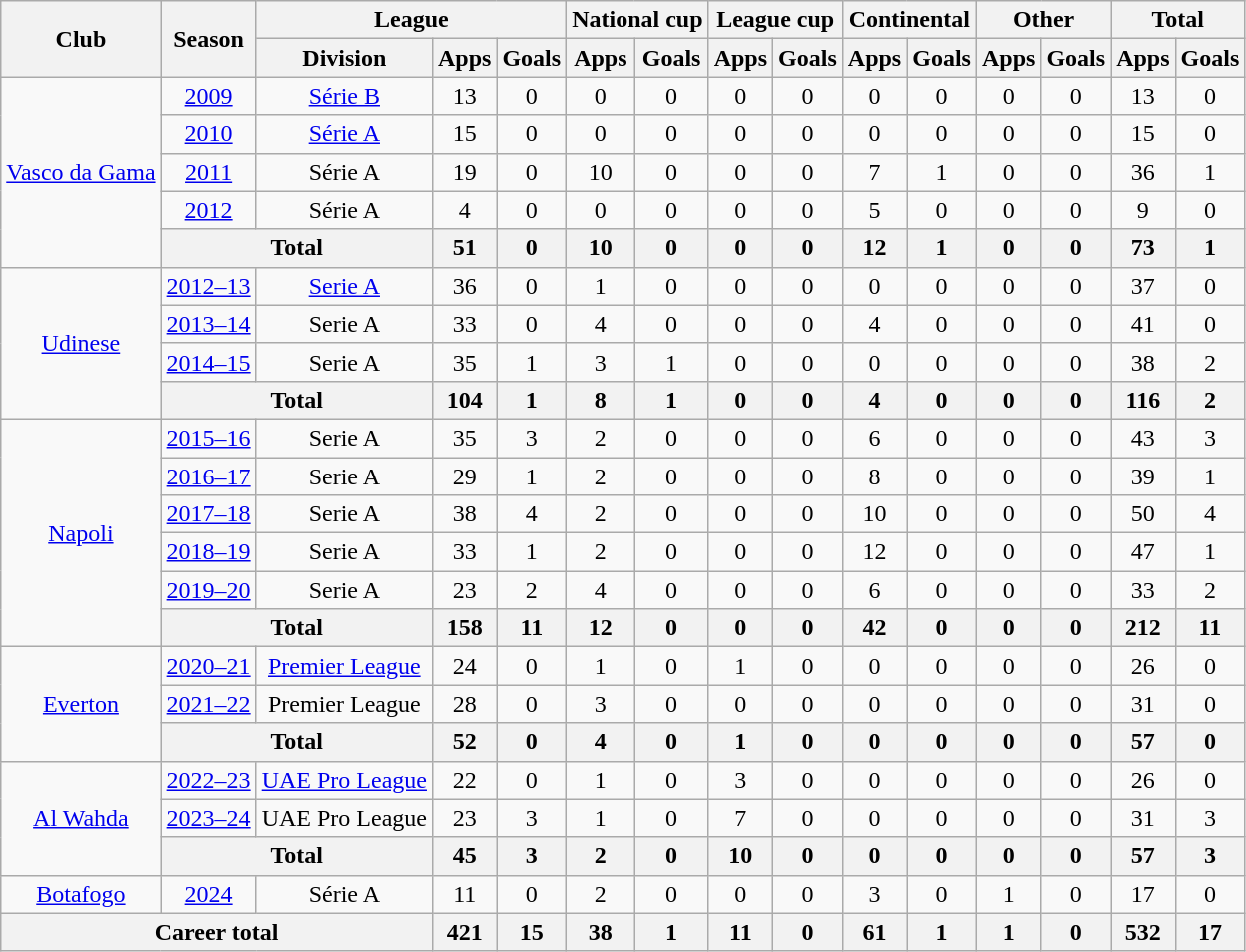<table class="wikitable" style="text-align:center">
<tr>
<th rowspan="2">Club</th>
<th rowspan="2">Season</th>
<th colspan="3">League</th>
<th colspan="2">National cup</th>
<th colspan="2">League cup</th>
<th colspan="2">Continental</th>
<th colspan="2">Other</th>
<th colspan="2">Total</th>
</tr>
<tr>
<th>Division</th>
<th>Apps</th>
<th>Goals</th>
<th>Apps</th>
<th>Goals</th>
<th>Apps</th>
<th>Goals</th>
<th>Apps</th>
<th>Goals</th>
<th>Apps</th>
<th>Goals</th>
<th>Apps</th>
<th>Goals</th>
</tr>
<tr>
<td rowspan="5"><a href='#'>Vasco da Gama</a></td>
<td><a href='#'>2009</a></td>
<td><a href='#'>Série B</a></td>
<td>13</td>
<td>0</td>
<td>0</td>
<td>0</td>
<td>0</td>
<td>0</td>
<td>0</td>
<td>0</td>
<td>0</td>
<td>0</td>
<td>13</td>
<td>0</td>
</tr>
<tr>
<td><a href='#'>2010</a></td>
<td><a href='#'>Série A</a></td>
<td>15</td>
<td>0</td>
<td>0</td>
<td>0</td>
<td>0</td>
<td>0</td>
<td>0</td>
<td>0</td>
<td>0</td>
<td>0</td>
<td>15</td>
<td>0</td>
</tr>
<tr>
<td><a href='#'>2011</a></td>
<td>Série A</td>
<td>19</td>
<td>0</td>
<td>10</td>
<td>0</td>
<td>0</td>
<td>0</td>
<td>7</td>
<td>1</td>
<td>0</td>
<td>0</td>
<td>36</td>
<td>1</td>
</tr>
<tr>
<td><a href='#'>2012</a></td>
<td>Série A</td>
<td>4</td>
<td>0</td>
<td>0</td>
<td>0</td>
<td>0</td>
<td>0</td>
<td>5</td>
<td>0</td>
<td>0</td>
<td>0</td>
<td>9</td>
<td>0</td>
</tr>
<tr>
<th colspan="2">Total</th>
<th>51</th>
<th>0</th>
<th>10</th>
<th>0</th>
<th>0</th>
<th>0</th>
<th>12</th>
<th>1</th>
<th>0</th>
<th>0</th>
<th>73</th>
<th>1</th>
</tr>
<tr>
<td rowspan="4"><a href='#'>Udinese</a></td>
<td><a href='#'>2012–13</a></td>
<td><a href='#'>Serie A</a></td>
<td>36</td>
<td>0</td>
<td>1</td>
<td>0</td>
<td>0</td>
<td>0</td>
<td>0</td>
<td>0</td>
<td>0</td>
<td>0</td>
<td>37</td>
<td>0</td>
</tr>
<tr>
<td><a href='#'>2013–14</a></td>
<td>Serie A</td>
<td>33</td>
<td>0</td>
<td>4</td>
<td>0</td>
<td>0</td>
<td>0</td>
<td>4</td>
<td>0</td>
<td>0</td>
<td>0</td>
<td>41</td>
<td>0</td>
</tr>
<tr>
<td><a href='#'>2014–15</a></td>
<td>Serie A</td>
<td>35</td>
<td>1</td>
<td>3</td>
<td>1</td>
<td>0</td>
<td>0</td>
<td>0</td>
<td>0</td>
<td>0</td>
<td>0</td>
<td>38</td>
<td>2</td>
</tr>
<tr>
<th colspan="2">Total</th>
<th>104</th>
<th>1</th>
<th>8</th>
<th>1</th>
<th>0</th>
<th>0</th>
<th>4</th>
<th>0</th>
<th>0</th>
<th>0</th>
<th>116</th>
<th>2</th>
</tr>
<tr>
<td rowspan="6"><a href='#'>Napoli</a></td>
<td><a href='#'>2015–16</a></td>
<td>Serie A</td>
<td>35</td>
<td>3</td>
<td>2</td>
<td>0</td>
<td>0</td>
<td>0</td>
<td>6</td>
<td>0</td>
<td>0</td>
<td>0</td>
<td>43</td>
<td>3</td>
</tr>
<tr>
<td><a href='#'>2016–17</a></td>
<td>Serie A</td>
<td>29</td>
<td>1</td>
<td>2</td>
<td>0</td>
<td>0</td>
<td>0</td>
<td>8</td>
<td>0</td>
<td>0</td>
<td>0</td>
<td>39</td>
<td>1</td>
</tr>
<tr>
<td><a href='#'>2017–18</a></td>
<td>Serie A</td>
<td>38</td>
<td>4</td>
<td>2</td>
<td>0</td>
<td>0</td>
<td>0</td>
<td>10</td>
<td>0</td>
<td>0</td>
<td>0</td>
<td>50</td>
<td>4</td>
</tr>
<tr>
<td><a href='#'>2018–19</a></td>
<td>Serie A</td>
<td>33</td>
<td>1</td>
<td>2</td>
<td>0</td>
<td>0</td>
<td>0</td>
<td>12</td>
<td>0</td>
<td>0</td>
<td>0</td>
<td>47</td>
<td>1</td>
</tr>
<tr>
<td><a href='#'>2019–20</a></td>
<td>Serie A</td>
<td>23</td>
<td>2</td>
<td>4</td>
<td>0</td>
<td>0</td>
<td>0</td>
<td>6</td>
<td>0</td>
<td>0</td>
<td>0</td>
<td>33</td>
<td>2</td>
</tr>
<tr>
<th colspan="2">Total</th>
<th>158</th>
<th>11</th>
<th>12</th>
<th>0</th>
<th>0</th>
<th>0</th>
<th>42</th>
<th>0</th>
<th>0</th>
<th>0</th>
<th>212</th>
<th>11</th>
</tr>
<tr>
<td rowspan="3"><a href='#'>Everton</a></td>
<td><a href='#'>2020–21</a></td>
<td><a href='#'>Premier League</a></td>
<td>24</td>
<td>0</td>
<td>1</td>
<td>0</td>
<td>1</td>
<td>0</td>
<td>0</td>
<td>0</td>
<td>0</td>
<td>0</td>
<td>26</td>
<td>0</td>
</tr>
<tr>
<td><a href='#'>2021–22</a></td>
<td>Premier League</td>
<td>28</td>
<td>0</td>
<td>3</td>
<td>0</td>
<td>0</td>
<td>0</td>
<td>0</td>
<td>0</td>
<td>0</td>
<td>0</td>
<td>31</td>
<td>0</td>
</tr>
<tr>
<th colspan="2">Total</th>
<th>52</th>
<th>0</th>
<th>4</th>
<th>0</th>
<th>1</th>
<th>0</th>
<th>0</th>
<th>0</th>
<th>0</th>
<th>0</th>
<th>57</th>
<th>0</th>
</tr>
<tr>
<td rowspan="3"><a href='#'>Al Wahda</a></td>
<td><a href='#'>2022–23</a></td>
<td><a href='#'>UAE Pro League</a></td>
<td>22</td>
<td>0</td>
<td>1</td>
<td>0</td>
<td>3</td>
<td>0</td>
<td>0</td>
<td>0</td>
<td>0</td>
<td>0</td>
<td>26</td>
<td>0</td>
</tr>
<tr>
<td><a href='#'>2023–24</a></td>
<td>UAE Pro League</td>
<td>23</td>
<td>3</td>
<td>1</td>
<td>0</td>
<td>7</td>
<td>0</td>
<td>0</td>
<td>0</td>
<td>0</td>
<td>0</td>
<td>31</td>
<td>3</td>
</tr>
<tr>
<th colspan="2">Total</th>
<th>45</th>
<th>3</th>
<th>2</th>
<th>0</th>
<th>10</th>
<th>0</th>
<th>0</th>
<th>0</th>
<th>0</th>
<th>0</th>
<th>57</th>
<th>3</th>
</tr>
<tr>
<td><a href='#'>Botafogo</a></td>
<td><a href='#'>2024</a></td>
<td>Série A</td>
<td>11</td>
<td>0</td>
<td>2</td>
<td>0</td>
<td>0</td>
<td>0</td>
<td>3</td>
<td>0</td>
<td>1</td>
<td>0</td>
<td>17</td>
<td>0</td>
</tr>
<tr>
<th colspan="3">Career total</th>
<th>421</th>
<th>15</th>
<th>38</th>
<th>1</th>
<th>11</th>
<th>0</th>
<th>61</th>
<th>1</th>
<th>1</th>
<th>0</th>
<th>532</th>
<th>17</th>
</tr>
</table>
